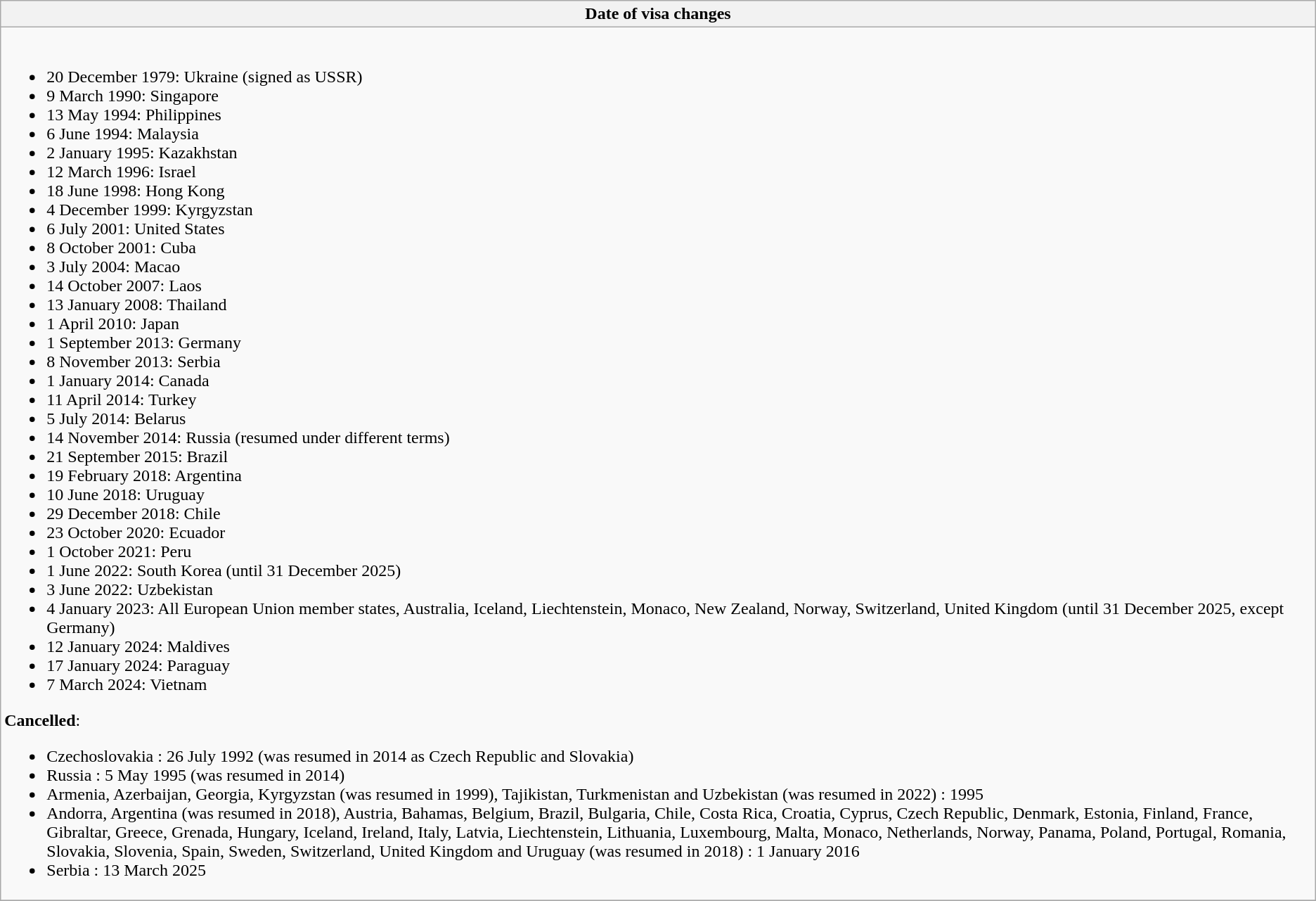<table class="wikitable collapsible collapsed">
<tr>
<th style="width:100%;">Date of visa changes</th>
</tr>
<tr>
<td><br><ul><li>20 December 1979: Ukraine (signed as USSR)</li><li>9 March 1990: Singapore</li><li>13 May 1994: Philippines</li><li>6 June 1994: Malaysia</li><li>2 January 1995: Kazakhstan</li><li>12 March 1996: Israel</li><li>18 June 1998: Hong Kong</li><li>4 December 1999: Kyrgyzstan</li><li>6 July 2001: United States</li><li>8 October 2001: Cuba</li><li>3 July 2004: Macao</li><li>14 October 2007: Laos</li><li>13 January 2008: Thailand</li><li>1 April 2010: Japan</li><li>1 September 2013: Germany</li><li>8 November 2013: Serbia</li><li>1 January 2014: Canada</li><li>11 April 2014: Turkey</li><li>5 July 2014: Belarus</li><li>14 November 2014: Russia (resumed under different terms)</li><li>21 September 2015: Brazil</li><li>19 February 2018: Argentina</li><li>10 June 2018: Uruguay</li><li>29 December 2018: Chile</li><li>23 October 2020: Ecuador</li><li>1 October 2021: Peru</li><li>1 June 2022: South Korea (until 31 December 2025)</li><li>3 June 2022: Uzbekistan</li><li>4 January 2023: All European Union member states, Australia, Iceland, Liechtenstein, Monaco, New Zealand, Norway, Switzerland, United Kingdom (until 31 December 2025, except Germany)</li><li>12 January 2024: Maldives</li><li>17 January 2024: Paraguay</li><li>7 March 2024: Vietnam</li></ul><strong>Cancelled</strong>:<ul><li>Czechoslovakia : 26 July 1992 (was resumed in 2014 as Czech Republic and Slovakia)</li><li>Russia : 5 May 1995 (was resumed in 2014)</li><li>Armenia, Azerbaijan, Georgia, Kyrgyzstan (was resumed in 1999), Tajikistan, Turkmenistan and Uzbekistan (was resumed in 2022) : 1995</li><li>Andorra, Argentina (was resumed in 2018), Austria, Bahamas, Belgium, Brazil, Bulgaria, Chile, Costa Rica, Croatia, Cyprus, Czech Republic, Denmark, Estonia, Finland, France, Gibraltar, Greece, Grenada, Hungary, Iceland, Ireland, Italy, Latvia, Liechtenstein, Lithuania, Luxembourg, Malta, Monaco, Netherlands, Norway, Panama, Poland, Portugal, Romania, Slovakia, Slovenia, Spain, Sweden, Switzerland, United Kingdom and Uruguay (was resumed in 2018) : 1 January 2016</li><li>Serbia : 13 March 2025</li></ul></td>
</tr>
<tr>
</tr>
</table>
